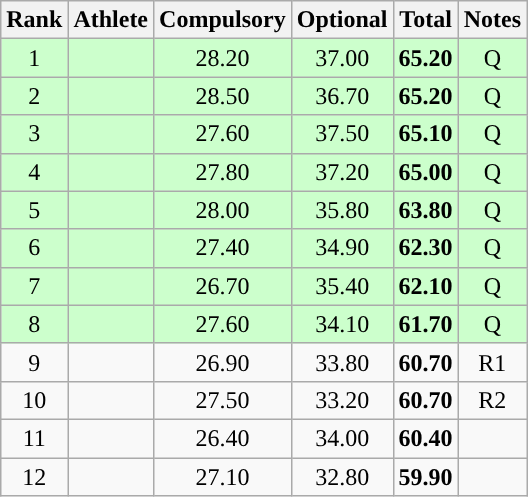<table class="wikitable sortable" style="text-align:center;">
<tr>
<th>Rank</th>
<th>Athlete</th>
<th>Compulsory</th>
<th>Optional</th>
<th>Total</th>
<th>Notes</th>
</tr>
<tr bgcolor=ccffcc>
<td>1</td>
<td align=left></td>
<td>28.20</td>
<td>37.00</td>
<td><strong>65.20</strong></td>
<td>Q</td>
</tr>
<tr bgcolor=ccffcc>
<td>2</td>
<td align=left></td>
<td>28.50</td>
<td>36.70</td>
<td><strong>65.20</strong></td>
<td>Q</td>
</tr>
<tr bgcolor=ccffcc>
<td>3</td>
<td align=left></td>
<td>27.60</td>
<td>37.50</td>
<td><strong>65.10</strong></td>
<td>Q</td>
</tr>
<tr bgcolor=ccffcc>
<td>4</td>
<td align=left></td>
<td>27.80</td>
<td>37.20</td>
<td><strong>65.00</strong></td>
<td>Q</td>
</tr>
<tr bgcolor=ccffcc>
<td>5</td>
<td align=left></td>
<td>28.00</td>
<td>35.80</td>
<td><strong>63.80</strong></td>
<td>Q</td>
</tr>
<tr bgcolor=ccffcc>
<td>6</td>
<td align=left></td>
<td>27.40</td>
<td>34.90</td>
<td><strong>62.30</strong></td>
<td>Q</td>
</tr>
<tr bgcolor=ccffcc>
<td>7</td>
<td align=left></td>
<td>26.70</td>
<td>35.40</td>
<td><strong>62.10</strong></td>
<td>Q</td>
</tr>
<tr bgcolor=ccffcc>
<td>8</td>
<td align=left></td>
<td>27.60</td>
<td>34.10</td>
<td><strong>61.70</strong></td>
<td>Q</td>
</tr>
<tr>
<td>9</td>
<td align=left></td>
<td>26.90</td>
<td>33.80</td>
<td><strong>60.70</strong></td>
<td>R1</td>
</tr>
<tr>
<td>10</td>
<td align=left></td>
<td>27.50</td>
<td>33.20</td>
<td><strong>60.70</strong></td>
<td>R2</td>
</tr>
<tr>
<td>11</td>
<td align=left></td>
<td>26.40</td>
<td>34.00</td>
<td><strong>60.40</strong></td>
<td></td>
</tr>
<tr>
<td>12</td>
<td align=left></td>
<td>27.10</td>
<td>32.80</td>
<td><strong>59.90</strong></td>
<td></td>
</tr>
</table>
